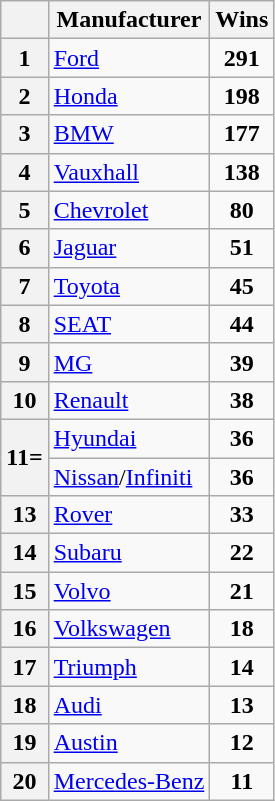<table class="wikitable" style="text-align:center">
<tr>
<th></th>
<th>Manufacturer</th>
<th>Wins</th>
</tr>
<tr>
<th>1</th>
<td align="left"> <a href='#'>Ford</a></td>
<td><strong>291</strong></td>
</tr>
<tr>
<th>2</th>
<td align="left"> <a href='#'>Honda</a></td>
<td><strong>198</strong></td>
</tr>
<tr>
<th>3</th>
<td align="left"> <a href='#'>BMW</a></td>
<td><strong>177</strong></td>
</tr>
<tr>
<th>4</th>
<td align="left"> <a href='#'>Vauxhall</a></td>
<td><strong>138</strong></td>
</tr>
<tr>
<th>5</th>
<td align="left"> <a href='#'>Chevrolet</a></td>
<td><strong>80</strong></td>
</tr>
<tr>
<th>6</th>
<td align="left"> <a href='#'>Jaguar</a></td>
<td><strong>51</strong></td>
</tr>
<tr>
<th>7</th>
<td align="left"> <a href='#'>Toyota</a></td>
<td><strong>45</strong></td>
</tr>
<tr>
<th>8</th>
<td align="left"> <a href='#'>SEAT</a></td>
<td><strong>44</strong></td>
</tr>
<tr>
<th>9</th>
<td align="left"> <a href='#'>MG</a></td>
<td><strong>39</strong></td>
</tr>
<tr>
<th>10</th>
<td align="left"> <a href='#'>Renault</a></td>
<td><strong>38</strong></td>
</tr>
<tr>
<th rowspan="2">11=</th>
<td align="left"> <a href='#'>Hyundai</a></td>
<td><strong>36</strong></td>
</tr>
<tr>
<td align="left"> <a href='#'>Nissan</a>/<a href='#'>Infiniti</a></td>
<td><strong>36</strong></td>
</tr>
<tr>
<th>13</th>
<td align="left"> <a href='#'>Rover</a></td>
<td><strong>33</strong></td>
</tr>
<tr>
<th>14</th>
<td align="left"> <a href='#'>Subaru</a></td>
<td><strong>22</strong></td>
</tr>
<tr>
<th>15</th>
<td align="left"> <a href='#'>Volvo</a></td>
<td><strong>21</strong></td>
</tr>
<tr>
<th>16</th>
<td align="left"> <a href='#'>Volkswagen</a></td>
<td><strong>18</strong></td>
</tr>
<tr>
<th>17</th>
<td align="left"> <a href='#'>Triumph</a></td>
<td><strong>14</strong></td>
</tr>
<tr>
<th>18</th>
<td align="left"> <a href='#'>Audi</a></td>
<td><strong>13</strong></td>
</tr>
<tr>
<th>19</th>
<td align="left"> <a href='#'>Austin</a></td>
<td><strong>12</strong></td>
</tr>
<tr>
<th>20</th>
<td align="left"> <a href='#'>Mercedes-Benz</a></td>
<td><strong>11</strong></td>
</tr>
</table>
